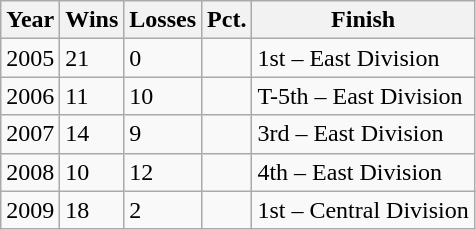<table class="wikitable">
<tr>
<th>Year</th>
<th>Wins</th>
<th>Losses</th>
<th>Pct.</th>
<th>Finish</th>
</tr>
<tr>
<td>2005</td>
<td>21</td>
<td>0</td>
<td></td>
<td>1st – East Division</td>
</tr>
<tr>
<td>2006</td>
<td>11</td>
<td>10</td>
<td></td>
<td>T-5th – East Division</td>
</tr>
<tr>
<td>2007</td>
<td>14</td>
<td>9</td>
<td></td>
<td>3rd – East Division</td>
</tr>
<tr>
<td>2008</td>
<td>10</td>
<td>12</td>
<td></td>
<td>4th – East Division</td>
</tr>
<tr>
<td>2009</td>
<td>18</td>
<td>2</td>
<td></td>
<td>1st – Central Division</td>
</tr>
</table>
